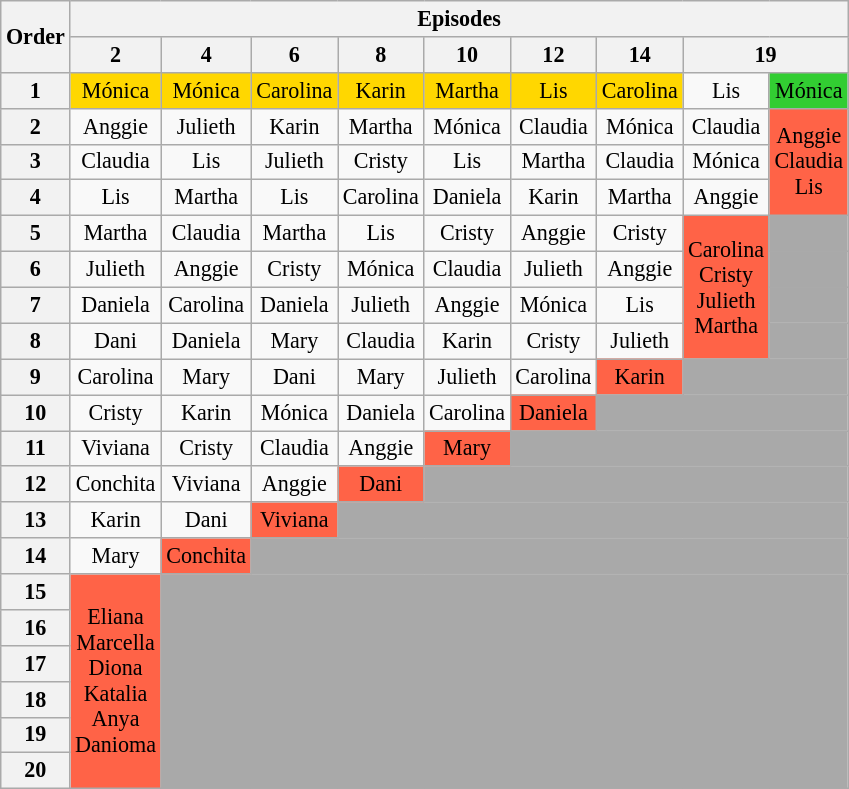<table class="wikitable" style="text-align:center; font-size:92%">
<tr>
<th rowspan=2>Order</th>
<th colspan="9">Episodes</th>
</tr>
<tr>
<th>2</th>
<th>4</th>
<th>6</th>
<th>8</th>
<th>10</th>
<th>12</th>
<th>14</th>
<th colspan=2>19</th>
</tr>
<tr>
<th>1</th>
<td bgcolor="gold">Mónica</td>
<td bgcolor="gold">Mónica</td>
<td bgcolor="gold">Carolina</td>
<td bgcolor="gold">Karin</td>
<td bgcolor="gold">Martha</td>
<td bgcolor="gold">Lis</td>
<td bgcolor="gold">Carolina</td>
<td>Lis</td>
<td style="background:limegreen;">Mónica</td>
</tr>
<tr>
<th>2</th>
<td>Anggie</td>
<td>Julieth</td>
<td>Karin</td>
<td>Martha</td>
<td>Mónica</td>
<td>Claudia</td>
<td>Mónica</td>
<td>Claudia</td>
<td rowspan="3" style="background:tomato;">Anggie<br>Claudia<br>Lis</td>
</tr>
<tr>
<th>3</th>
<td>Claudia</td>
<td>Lis</td>
<td>Julieth</td>
<td>Cristy</td>
<td>Lis</td>
<td>Martha</td>
<td>Claudia</td>
<td>Mónica</td>
</tr>
<tr>
<th>4</th>
<td>Lis</td>
<td>Martha</td>
<td>Lis</td>
<td>Carolina</td>
<td>Daniela</td>
<td>Karin</td>
<td>Martha</td>
<td>Anggie</td>
</tr>
<tr>
<th>5</th>
<td>Martha</td>
<td>Claudia</td>
<td>Martha</td>
<td>Lis</td>
<td>Cristy</td>
<td>Anggie</td>
<td>Cristy</td>
<td rowspan="4" style="background:tomato;">Carolina<br>Cristy<br>Julieth<br>Martha</td>
<td colspan="8" style="background:darkgray;"></td>
</tr>
<tr>
<th>6</th>
<td>Julieth</td>
<td>Anggie</td>
<td>Cristy</td>
<td>Mónica</td>
<td>Claudia</td>
<td>Julieth</td>
<td>Anggie</td>
<td colspan="8" style="background:darkgray;"></td>
</tr>
<tr>
<th>7</th>
<td>Daniela</td>
<td>Carolina</td>
<td>Daniela</td>
<td>Julieth</td>
<td>Anggie</td>
<td>Mónica</td>
<td>Lis</td>
<td colspan="8" style="background:darkgray;"></td>
</tr>
<tr>
<th>8</th>
<td>Dani</td>
<td>Daniela</td>
<td>Mary</td>
<td>Claudia</td>
<td>Karin</td>
<td>Cristy</td>
<td>Julieth</td>
<td colspan="8" style="background:darkgray;"></td>
</tr>
<tr>
<th>9</th>
<td>Carolina</td>
<td>Mary</td>
<td>Dani</td>
<td>Mary</td>
<td>Julieth</td>
<td>Carolina</td>
<td style="background:tomato;">Karin</td>
<td colspan="8" style="background:darkgray;"></td>
</tr>
<tr>
<th>10</th>
<td>Cristy</td>
<td>Karin</td>
<td>Mónica</td>
<td>Daniela</td>
<td>Carolina</td>
<td style="background:tomato;">Daniela</td>
<td colspan="8" style="background:darkgray;"></td>
</tr>
<tr>
<th>11</th>
<td>Viviana</td>
<td>Cristy</td>
<td>Claudia</td>
<td>Anggie</td>
<td style="background:tomato;">Mary</td>
<td colspan="8" style="background:darkgray;"></td>
</tr>
<tr>
<th>12</th>
<td>Conchita</td>
<td>Viviana</td>
<td>Anggie</td>
<td style="background:tomato;">Dani</td>
<td colspan="8" style="background:darkgray;"></td>
</tr>
<tr>
<th>13</th>
<td>Karin</td>
<td>Dani</td>
<td style="background:tomato;">Viviana</td>
<td colspan="8" style="background:darkgray;"></td>
</tr>
<tr>
<th>14</th>
<td>Mary</td>
<td style="background:tomato;">Conchita</td>
<td colspan="8" style="background:darkgray;"></td>
</tr>
<tr>
<th>15</th>
<td rowspan="6" style="background:tomato;">Eliana <br> Marcella <br>Diona <br>Katalia<br> Anya<br> Danioma</td>
<td colspan="8" rowspan="6" style="background:darkgray;"></td>
</tr>
<tr>
<th>16</th>
</tr>
<tr>
<th>17</th>
</tr>
<tr>
<th>18</th>
</tr>
<tr>
<th>19</th>
</tr>
<tr>
<th>20</th>
</tr>
</table>
